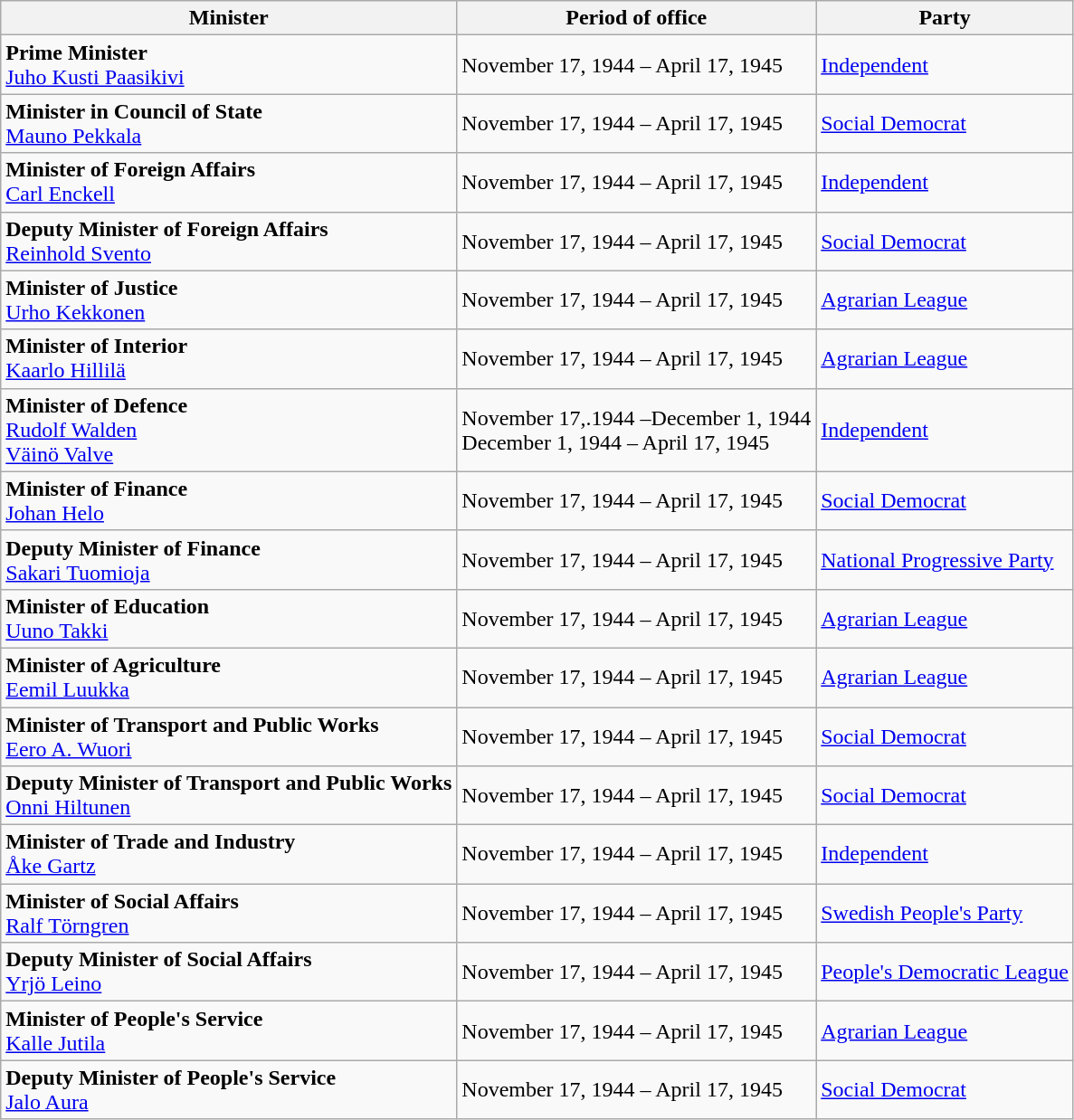<table class="wikitable">
<tr>
<th>Minister</th>
<th>Period of office</th>
<th>Party</th>
</tr>
<tr>
<td><strong>Prime Minister </strong><br><a href='#'>Juho Kusti Paasikivi</a></td>
<td>November 17, 1944 – April 17, 1945</td>
<td><a href='#'>Independent</a></td>
</tr>
<tr>
<td><strong>Minister in Council of State </strong><br><a href='#'>Mauno Pekkala</a></td>
<td>November 17, 1944 – April 17, 1945</td>
<td><a href='#'>Social Democrat</a></td>
</tr>
<tr>
<td><strong>Minister of Foreign Affairs</strong><br><a href='#'>Carl Enckell</a></td>
<td>November 17, 1944 – April 17, 1945</td>
<td><a href='#'>Independent</a></td>
</tr>
<tr>
<td><strong>Deputy Minister of Foreign Affairs</strong><br><a href='#'>Reinhold Svento</a></td>
<td>November 17, 1944 – April 17, 1945</td>
<td><a href='#'>Social Democrat</a></td>
</tr>
<tr>
<td><strong>Minister of Justice</strong><br><a href='#'>Urho Kekkonen</a></td>
<td>November 17, 1944 – April 17, 1945</td>
<td><a href='#'>Agrarian League</a></td>
</tr>
<tr>
<td><strong>Minister of Interior</strong><br><a href='#'>Kaarlo Hillilä</a></td>
<td>November 17, 1944 – April 17, 1945</td>
<td><a href='#'>Agrarian League</a></td>
</tr>
<tr>
<td><strong>Minister of Defence</strong><br><a href='#'>Rudolf Walden</a> <br><a href='#'>Väinö Valve</a></td>
<td>November 17,.1944 –December 1, 1944 <br>December 1, 1944 – April 17, 1945</td>
<td><a href='#'>Independent</a></td>
</tr>
<tr>
<td><strong>Minister of Finance</strong><br><a href='#'>Johan Helo</a></td>
<td>November 17, 1944 – April 17, 1945</td>
<td><a href='#'>Social Democrat</a></td>
</tr>
<tr>
<td><strong>Deputy Minister of Finance</strong><br><a href='#'>Sakari Tuomioja</a></td>
<td>November 17, 1944 – April 17, 1945</td>
<td><a href='#'>National Progressive Party</a></td>
</tr>
<tr>
<td><strong>Minister of Education</strong><br><a href='#'>Uuno Takki</a></td>
<td>November 17, 1944 – April 17, 1945</td>
<td><a href='#'>Agrarian League</a></td>
</tr>
<tr>
<td><strong>Minister of Agriculture</strong><br><a href='#'>Eemil Luukka</a></td>
<td>November 17, 1944 – April 17, 1945</td>
<td><a href='#'>Agrarian League</a></td>
</tr>
<tr>
<td><strong>Minister of Transport and Public Works</strong> <br><a href='#'>Eero A. Wuori</a></td>
<td>November 17, 1944 – April 17, 1945</td>
<td><a href='#'>Social Democrat</a></td>
</tr>
<tr>
<td><strong>Deputy Minister of Transport and Public Works</strong><br><a href='#'>Onni Hiltunen</a></td>
<td>November 17, 1944 – April 17, 1945</td>
<td><a href='#'>Social Democrat</a></td>
</tr>
<tr>
<td><strong>Minister of Trade and Industry</strong><br><a href='#'>Åke Gartz</a></td>
<td>November 17, 1944 – April 17, 1945</td>
<td><a href='#'>Independent</a></td>
</tr>
<tr>
<td><strong>Minister of Social Affairs</strong><br><a href='#'>Ralf Törngren</a></td>
<td>November 17, 1944 – April 17, 1945</td>
<td><a href='#'>Swedish People's Party</a></td>
</tr>
<tr>
<td><strong>Deputy Minister of Social Affairs</strong><br><a href='#'>Yrjö Leino</a></td>
<td>November 17, 1944 – April 17, 1945</td>
<td><a href='#'>People's Democratic League</a></td>
</tr>
<tr>
<td><strong>Minister of People's Service</strong><br><a href='#'>Kalle Jutila</a></td>
<td>November 17, 1944 – April 17, 1945</td>
<td><a href='#'>Agrarian League</a></td>
</tr>
<tr>
<td><strong>Deputy Minister of People's Service</strong><br><a href='#'>Jalo Aura</a></td>
<td>November 17, 1944 – April 17, 1945</td>
<td><a href='#'>Social Democrat</a></td>
</tr>
</table>
